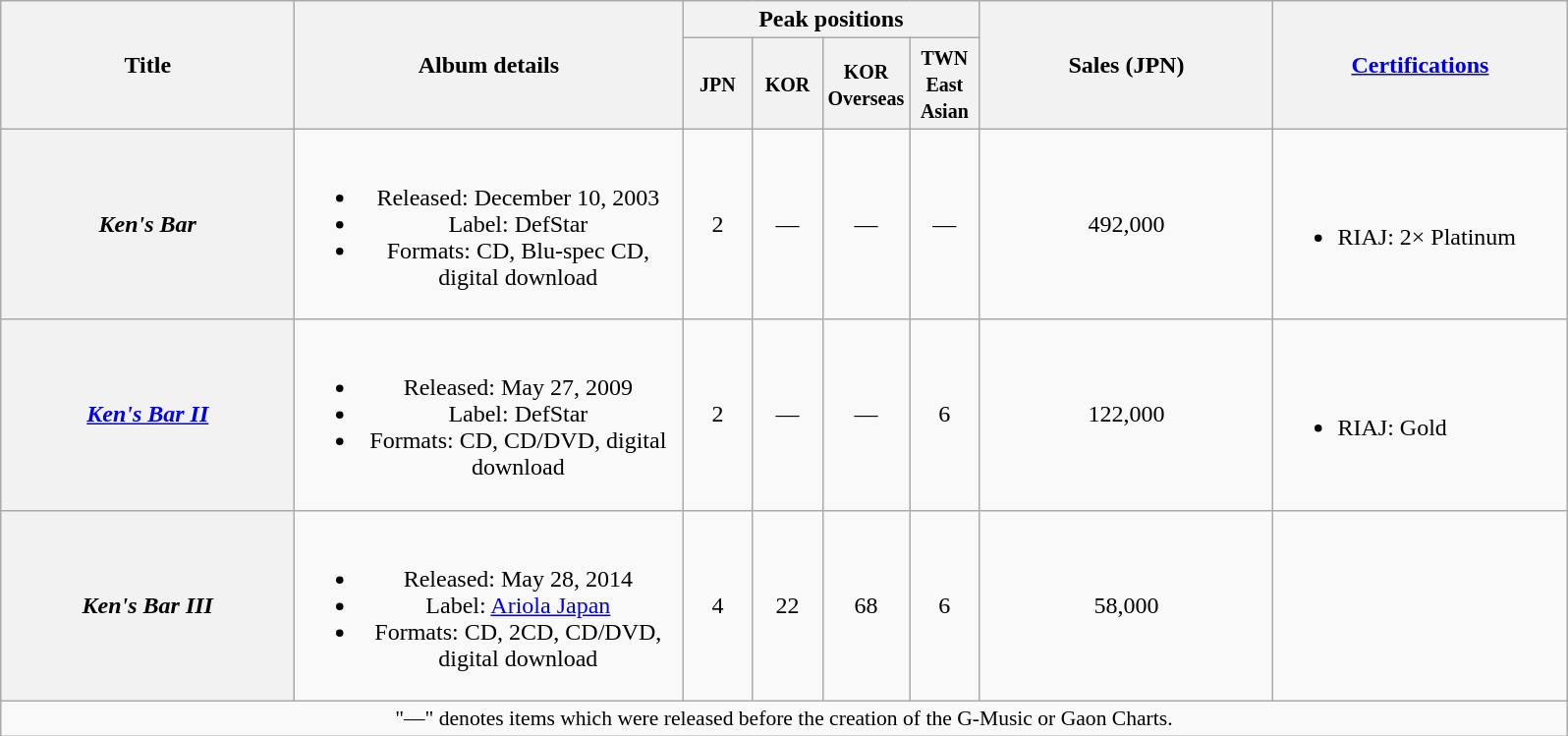<table class="wikitable plainrowheaders" style="text-align:center;">
<tr>
<th style="width:12em;" rowspan="2">Title</th>
<th style="width:16em;" rowspan="2">Album details</th>
<th colspan="4">Peak positions</th>
<th style="width:12em;" rowspan="2">Sales (JPN)</th>
<th style="width:12em;" rowspan="2"><a href='#'>Certifications</a></th>
</tr>
<tr>
<th style="width:2.5em;"><small>JPN</small><br></th>
<th style="width:2.5em;"><small>KOR</small><br></th>
<th style="width:2.5em;"><small>KOR<br>Overseas</small><br></th>
<th style="width:2.5em;"><small>TWN East Asian</small><br></th>
</tr>
<tr>
<th scope="row"><em>Ken's Bar</em></th>
<td><br><ul><li>Released: December 10, 2003</li><li>Label: DefStar</li><li>Formats: CD, Blu-spec CD, digital download</li></ul></td>
<td>2</td>
<td>—</td>
<td>—</td>
<td>—</td>
<td>492,000</td>
<td align="left"><br><ul><li>RIAJ: 2× Platinum</li></ul></td>
</tr>
<tr>
<th scope="row"><em><a href='#'>Ken's Bar II</a></em></th>
<td><br><ul><li>Released: May 27, 2009</li><li>Label: DefStar</li><li>Formats: CD, CD/DVD, digital download</li></ul></td>
<td>2</td>
<td>—</td>
<td>—</td>
<td>6</td>
<td>122,000</td>
<td align="left"><br><ul><li>RIAJ: Gold</li></ul></td>
</tr>
<tr>
<th scope="row"><em>Ken's Bar III</em></th>
<td><br><ul><li>Released: May 28, 2014</li><li>Label: <a href='#'>Ariola Japan</a></li><li>Formats: CD, 2CD, CD/DVD, digital download</li></ul></td>
<td>4</td>
<td>22</td>
<td>68</td>
<td>6</td>
<td>58,000</td>
<td align="left"></td>
</tr>
<tr>
<td colspan="12" align="center" style="font-size:90%;">"—" denotes items which were released before the creation of the G-Music or Gaon Charts.</td>
</tr>
</table>
